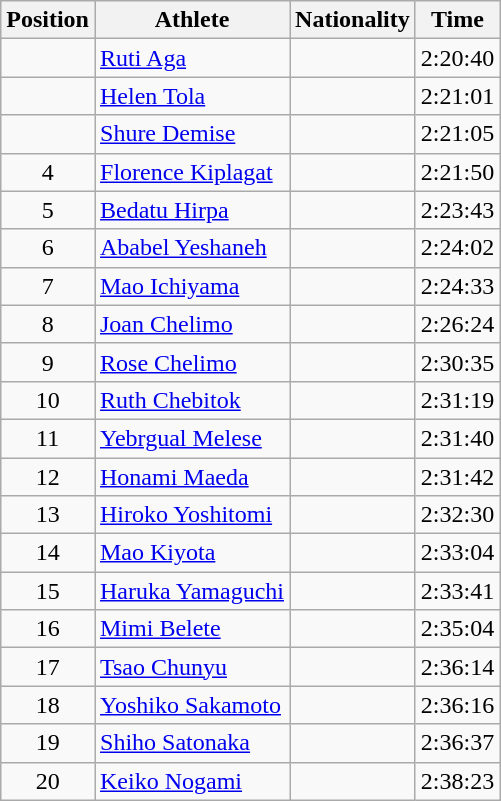<table class="wikitable sortable">
<tr>
<th>Position</th>
<th>Athlete</th>
<th>Nationality</th>
<th>Time</th>
</tr>
<tr>
<td align=center></td>
<td><a href='#'>Ruti Aga</a></td>
<td></td>
<td>2:20:40</td>
</tr>
<tr>
<td align=center></td>
<td><a href='#'>Helen Tola</a></td>
<td></td>
<td>2:21:01</td>
</tr>
<tr>
<td align=center></td>
<td><a href='#'>Shure Demise</a></td>
<td></td>
<td>2:21:05</td>
</tr>
<tr>
<td align=center>4</td>
<td><a href='#'>Florence Kiplagat</a></td>
<td></td>
<td>2:21:50</td>
</tr>
<tr>
<td align=center>5</td>
<td><a href='#'>Bedatu Hirpa</a></td>
<td></td>
<td>2:23:43</td>
</tr>
<tr>
<td align=center>6</td>
<td><a href='#'>Ababel Yeshaneh</a></td>
<td></td>
<td>2:24:02</td>
</tr>
<tr>
<td align=center>7</td>
<td><a href='#'>Mao Ichiyama</a></td>
<td></td>
<td>2:24:33</td>
</tr>
<tr>
<td align=center>8</td>
<td><a href='#'>Joan Chelimo</a></td>
<td></td>
<td>2:26:24</td>
</tr>
<tr>
<td align=center>9</td>
<td><a href='#'>Rose Chelimo</a></td>
<td></td>
<td>2:30:35</td>
</tr>
<tr>
<td align=center>10</td>
<td><a href='#'>Ruth Chebitok</a></td>
<td></td>
<td>2:31:19</td>
</tr>
<tr>
<td align=center>11</td>
<td><a href='#'>Yebrgual Melese</a></td>
<td></td>
<td>2:31:40</td>
</tr>
<tr>
<td align=center>12</td>
<td><a href='#'>Honami Maeda</a></td>
<td></td>
<td>2:31:42</td>
</tr>
<tr>
<td align=center>13</td>
<td><a href='#'>Hiroko Yoshitomi</a></td>
<td></td>
<td>2:32:30</td>
</tr>
<tr>
<td align=center>14</td>
<td><a href='#'>Mao Kiyota</a></td>
<td></td>
<td>2:33:04</td>
</tr>
<tr>
<td align=center>15</td>
<td><a href='#'>Haruka Yamaguchi</a></td>
<td></td>
<td>2:33:41</td>
</tr>
<tr>
<td align=center>16</td>
<td><a href='#'>Mimi Belete</a></td>
<td></td>
<td>2:35:04</td>
</tr>
<tr>
<td align=center>17</td>
<td><a href='#'>Tsao Chunyu</a></td>
<td></td>
<td>2:36:14 </td>
</tr>
<tr>
<td align=center>18</td>
<td><a href='#'>Yoshiko Sakamoto</a></td>
<td></td>
<td>2:36:16</td>
</tr>
<tr>
<td align=center>19</td>
<td><a href='#'>Shiho Satonaka</a></td>
<td></td>
<td>2:36:37</td>
</tr>
<tr>
<td align=center>20</td>
<td><a href='#'>Keiko Nogami</a></td>
<td></td>
<td>2:38:23</td>
</tr>
</table>
